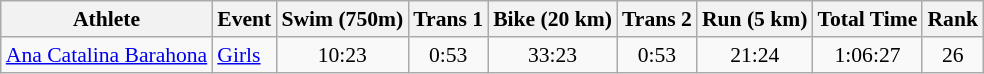<table class="wikitable" style="font-size:90%;">
<tr>
<th>Athlete</th>
<th>Event</th>
<th>Swim (750m)</th>
<th>Trans 1</th>
<th>Bike (20 km)</th>
<th>Trans 2</th>
<th>Run (5 km)</th>
<th>Total Time</th>
<th>Rank</th>
</tr>
<tr align=center>
<td align=left><a href='#'>Ana Catalina Barahona</a></td>
<td align=left><a href='#'>Girls</a></td>
<td>10:23</td>
<td>0:53</td>
<td>33:23</td>
<td>0:53</td>
<td>21:24</td>
<td>1:06:27</td>
<td>26</td>
</tr>
</table>
